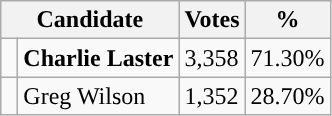<table class="wikitable">
<tr>
<th colspan="2" rowspan="1" align="center" valign="top"><strong>Candidate</strong></th>
<th valign="top"><strong>Votes</strong></th>
<th valign="top"><strong>%</strong></th>
</tr>
<tr>
<td style="background-color:"> </td>
<td><strong>Charlie Laster</strong></td>
<td>3,358</td>
<td>71.30%</td>
</tr>
<tr>
<td style="background-color:"> </td>
<td>Greg Wilson</td>
<td>1,352</td>
<td>28.70%</td>
</tr>
</table>
